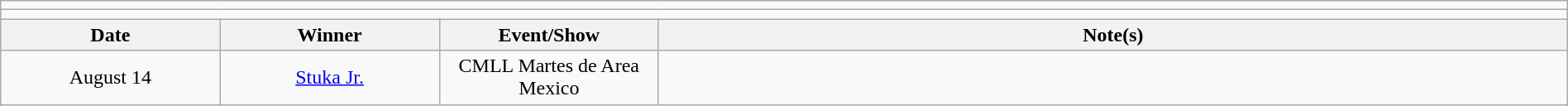<table class="wikitable" style="text-align:center; width:100%;">
<tr>
<td colspan="5"></td>
</tr>
<tr>
<td colspan="5"><strong></strong></td>
</tr>
<tr>
<th width=14%>Date</th>
<th width=14%>Winner</th>
<th width=14%>Event/Show</th>
<th width=58%>Note(s)</th>
</tr>
<tr>
<td>August 14</td>
<td><a href='#'>Stuka Jr.</a></td>
<td>CMLL Martes de Area Mexico</td>
<td></td>
</tr>
</table>
